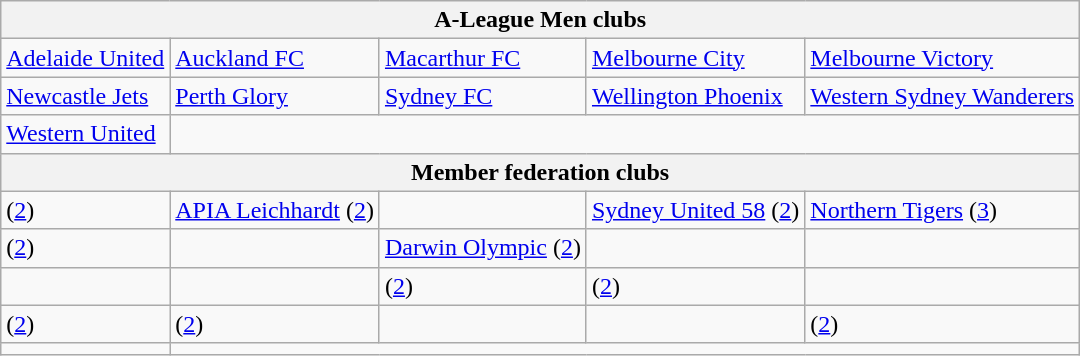<table class="wikitable">
<tr>
<th colspan="5">A-League Men clubs</th>
</tr>
<tr>
<td><a href='#'>Adelaide United</a></td>
<td><a href='#'>Auckland FC</a></td>
<td><a href='#'>Macarthur FC</a></td>
<td><a href='#'>Melbourne City</a></td>
<td><a href='#'>Melbourne Victory</a></td>
</tr>
<tr>
<td><a href='#'>Newcastle Jets</a></td>
<td><a href='#'>Perth Glory</a></td>
<td><a href='#'>Sydney FC</a></td>
<td><a href='#'>Wellington Phoenix</a></td>
<td><a href='#'>Western Sydney Wanderers</a></td>
</tr>
<tr>
<td><a href='#'>Western United</a></td>
<td colspan="4"></td>
</tr>
<tr>
<th colspan="5">Member federation clubs</th>
</tr>
<tr>
<td> (<a href='#'>2</a>)</td>
<td> <a href='#'>APIA Leichhardt</a> (<a href='#'>2</a>)</td>
<td></td>
<td> <a href='#'>Sydney United 58</a> (<a href='#'>2</a>)</td>
<td> <a href='#'>Northern Tigers</a> (<a href='#'>3</a>)</td>
</tr>
<tr>
<td> (<a href='#'>2</a>)</td>
<td></td>
<td> <a href='#'>Darwin Olympic</a> (<a href='#'>2</a>)</td>
<td></td>
<td></td>
</tr>
<tr>
<td></td>
<td></td>
<td> (<a href='#'>2</a>)</td>
<td> (<a href='#'>2</a>)</td>
<td></td>
</tr>
<tr>
<td> (<a href='#'>2</a>)</td>
<td> (<a href='#'>2</a>)</td>
<td></td>
<td></td>
<td> (<a href='#'>2</a>)</td>
</tr>
<tr>
<td></td>
<td colspan="4"></td>
</tr>
</table>
